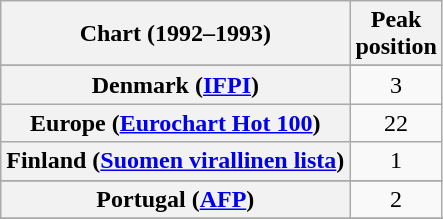<table class="wikitable sortable plainrowheaders" style="text-align:center">
<tr>
<th>Chart (1992–1993)</th>
<th>Peak<br>position</th>
</tr>
<tr>
</tr>
<tr>
</tr>
<tr>
<th scope="row">Denmark (<a href='#'>IFPI</a>)</th>
<td>3</td>
</tr>
<tr>
<th scope="row">Europe (<a href='#'>Eurochart Hot 100</a>)</th>
<td>22</td>
</tr>
<tr>
<th scope="row">Finland (<a href='#'>Suomen virallinen lista</a>)</th>
<td>1</td>
</tr>
<tr>
</tr>
<tr>
</tr>
<tr>
</tr>
<tr>
</tr>
<tr>
</tr>
<tr>
</tr>
<tr>
<th scope="row">Portugal (<a href='#'>AFP</a>)</th>
<td>2</td>
</tr>
<tr>
</tr>
<tr>
</tr>
<tr>
</tr>
<tr>
</tr>
</table>
